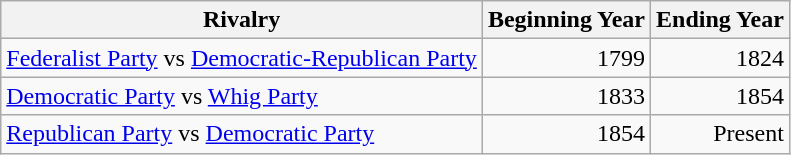<table class="wikitable sortable">
<tr ">
<th>Rivalry</th>
<th>Beginning Year</th>
<th>Ending Year</th>
</tr>
<tr>
<td><a href='#'>Federalist Party</a> vs <a href='#'>Democratic-Republican Party</a></td>
<td style="text-align:right;">1799</td>
<td style="text-align:right;">1824</td>
</tr>
<tr>
<td><a href='#'>Democratic Party</a> vs <a href='#'>Whig Party</a></td>
<td style="text-align:right;">1833</td>
<td style="text-align:right;">1854</td>
</tr>
<tr>
<td><a href='#'>Republican Party</a> vs <a href='#'>Democratic Party</a></td>
<td style="text-align:right;">1854</td>
<td style="text-align:right;">Present</td>
</tr>
</table>
